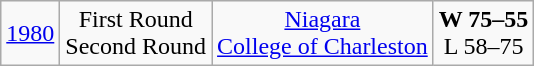<table class="wikitable">
<tr align="center">
<td><a href='#'>1980</a></td>
<td>First Round<br>Second Round</td>
<td><a href='#'>Niagara</a><br><a href='#'>College of Charleston</a></td>
<td><strong>W 75–55</strong><br>L 58–75</td>
</tr>
</table>
